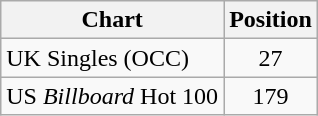<table class="wikitable">
<tr>
<th scope="col">Chart</th>
<th scope="col">Position</th>
</tr>
<tr>
<td>UK Singles (OCC)</td>
<td align="center">27</td>
</tr>
<tr>
<td>US <em>Billboard</em> Hot 100</td>
<td style="text-align:center;">179</td>
</tr>
</table>
